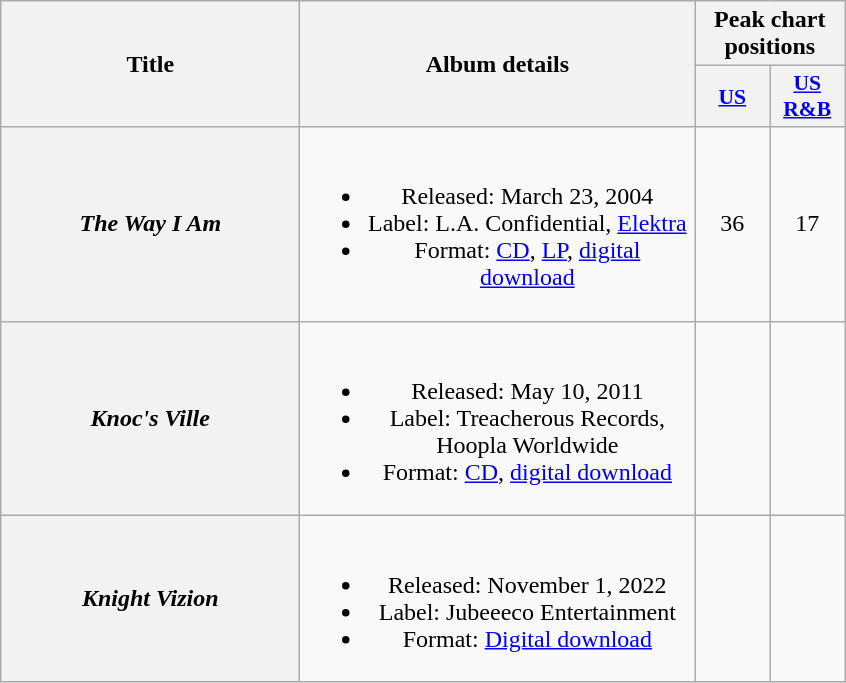<table class="wikitable plainrowheaders" style="text-align:center;">
<tr>
<th scope="col" rowspan="2" style="width:12em;">Title</th>
<th scope="col" rowspan="2" style="width:16em;">Album details</th>
<th scope="col" colspan="2">Peak chart positions</th>
</tr>
<tr>
<th style="width:3em;font-size:90%;"><a href='#'>US</a></th>
<th style="width:3em;font-size:90%;"><a href='#'>US<br>R&B</a></th>
</tr>
<tr>
<th scope="row"><em>The Way I Am</em></th>
<td><br><ul><li>Released: March 23, 2004</li><li>Label: L.A. Confidential, <a href='#'>Elektra</a></li><li>Format: <a href='#'>CD</a>, <a href='#'>LP</a>, <a href='#'>digital download</a></li></ul></td>
<td>36</td>
<td>17</td>
</tr>
<tr>
<th scope="row"><em>Knoc's Ville</em></th>
<td><br><ul><li>Released: May 10, 2011</li><li>Label: Treacherous Records, Hoopla Worldwide</li><li>Format: <a href='#'>CD</a>, <a href='#'>digital download</a></li></ul></td>
<td></td>
<td></td>
</tr>
<tr>
<th scope="row"><em>Knight Vizion</em></th>
<td><br><ul><li>Released: November 1, 2022</li><li>Label: Jubeeeco Entertainment</li><li>Format: <a href='#'>Digital download</a></li></ul></td>
<td></td>
<td></td>
</tr>
</table>
